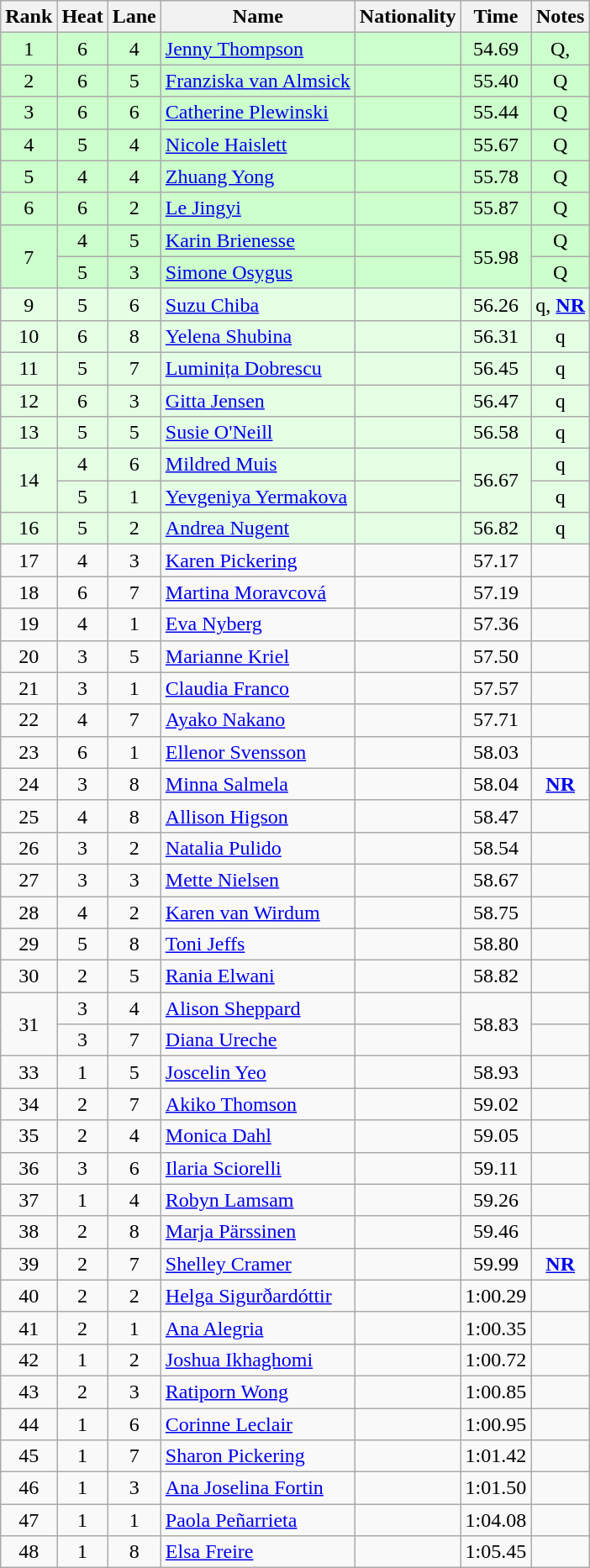<table class="wikitable sortable" style="text-align:center">
<tr>
<th>Rank</th>
<th>Heat</th>
<th>Lane</th>
<th>Name</th>
<th>Nationality</th>
<th>Time</th>
<th>Notes</th>
</tr>
<tr bgcolor=#cfc>
<td>1</td>
<td>6</td>
<td>4</td>
<td align=left><a href='#'>Jenny Thompson</a></td>
<td align=left></td>
<td>54.69</td>
<td>Q, </td>
</tr>
<tr bgcolor=#cfc>
<td>2</td>
<td>6</td>
<td>5</td>
<td align=left><a href='#'>Franziska van Almsick</a></td>
<td align=left></td>
<td>55.40</td>
<td>Q</td>
</tr>
<tr bgcolor=#cfc>
<td>3</td>
<td>6</td>
<td>6</td>
<td align=left><a href='#'>Catherine Plewinski</a></td>
<td align=left></td>
<td>55.44</td>
<td>Q</td>
</tr>
<tr bgcolor=#cfc>
<td>4</td>
<td>5</td>
<td>4</td>
<td align=left><a href='#'>Nicole Haislett</a></td>
<td align=left></td>
<td>55.67</td>
<td>Q</td>
</tr>
<tr bgcolor=#cfc>
<td>5</td>
<td>4</td>
<td>4</td>
<td align=left><a href='#'>Zhuang Yong</a></td>
<td align=left></td>
<td>55.78</td>
<td>Q</td>
</tr>
<tr bgcolor=#cfc>
<td>6</td>
<td>6</td>
<td>2</td>
<td align=left><a href='#'>Le Jingyi</a></td>
<td align=left></td>
<td>55.87</td>
<td>Q</td>
</tr>
<tr bgcolor=#cfc>
<td rowspan=2>7</td>
<td>4</td>
<td>5</td>
<td align=left><a href='#'>Karin Brienesse</a></td>
<td align=left></td>
<td rowspan=2>55.98</td>
<td>Q</td>
</tr>
<tr bgcolor=#cfc>
<td>5</td>
<td>3</td>
<td align=left><a href='#'>Simone Osygus</a></td>
<td align=left></td>
<td>Q</td>
</tr>
<tr bgcolor=e5ffe5>
<td>9</td>
<td>5</td>
<td>6</td>
<td align=left><a href='#'>Suzu Chiba</a></td>
<td align=left></td>
<td>56.26</td>
<td>q, <strong><a href='#'>NR</a></strong></td>
</tr>
<tr bgcolor=e5ffe5>
<td>10</td>
<td>6</td>
<td>8</td>
<td align=left><a href='#'>Yelena Shubina</a></td>
<td align=left></td>
<td>56.31</td>
<td>q</td>
</tr>
<tr bgcolor=e5ffe5>
<td>11</td>
<td>5</td>
<td>7</td>
<td align=left><a href='#'>Luminița Dobrescu</a></td>
<td align=left></td>
<td>56.45</td>
<td>q</td>
</tr>
<tr bgcolor=e5ffe5>
<td>12</td>
<td>6</td>
<td>3</td>
<td align=left><a href='#'>Gitta Jensen</a></td>
<td align=left></td>
<td>56.47</td>
<td>q</td>
</tr>
<tr bgcolor=e5ffe5>
<td>13</td>
<td>5</td>
<td>5</td>
<td align=left><a href='#'>Susie O'Neill</a></td>
<td align=left></td>
<td>56.58</td>
<td>q</td>
</tr>
<tr bgcolor=e5ffe5>
<td rowspan=2>14</td>
<td>4</td>
<td>6</td>
<td align=left><a href='#'>Mildred Muis</a></td>
<td align=left></td>
<td rowspan=2>56.67</td>
<td>q</td>
</tr>
<tr bgcolor=e5ffe5>
<td>5</td>
<td>1</td>
<td align=left><a href='#'>Yevgeniya Yermakova</a></td>
<td align=left></td>
<td>q</td>
</tr>
<tr bgcolor=e5ffe5>
<td>16</td>
<td>5</td>
<td>2</td>
<td align=left><a href='#'>Andrea Nugent</a></td>
<td align=left></td>
<td>56.82</td>
<td>q</td>
</tr>
<tr>
<td>17</td>
<td>4</td>
<td>3</td>
<td align=left><a href='#'>Karen Pickering</a></td>
<td align=left></td>
<td>57.17</td>
<td></td>
</tr>
<tr>
<td>18</td>
<td>6</td>
<td>7</td>
<td align=left><a href='#'>Martina Moravcová</a></td>
<td align=left></td>
<td>57.19</td>
<td></td>
</tr>
<tr>
<td>19</td>
<td>4</td>
<td>1</td>
<td align=left><a href='#'>Eva Nyberg</a></td>
<td align=left></td>
<td>57.36</td>
<td></td>
</tr>
<tr>
<td>20</td>
<td>3</td>
<td>5</td>
<td align=left><a href='#'>Marianne Kriel</a></td>
<td align=left></td>
<td>57.50</td>
<td></td>
</tr>
<tr>
<td>21</td>
<td>3</td>
<td>1</td>
<td align=left><a href='#'>Claudia Franco</a></td>
<td align=left></td>
<td>57.57</td>
<td></td>
</tr>
<tr>
<td>22</td>
<td>4</td>
<td>7</td>
<td align=left><a href='#'>Ayako Nakano</a></td>
<td align=left></td>
<td>57.71</td>
<td></td>
</tr>
<tr>
<td>23</td>
<td>6</td>
<td>1</td>
<td align=left><a href='#'>Ellenor Svensson</a></td>
<td align=left></td>
<td>58.03</td>
<td></td>
</tr>
<tr>
<td>24</td>
<td>3</td>
<td>8</td>
<td align=left><a href='#'>Minna Salmela</a></td>
<td align=left></td>
<td>58.04</td>
<td><strong><a href='#'>NR</a></strong></td>
</tr>
<tr>
<td>25</td>
<td>4</td>
<td>8</td>
<td align=left><a href='#'>Allison Higson</a></td>
<td align=left></td>
<td>58.47</td>
<td></td>
</tr>
<tr>
<td>26</td>
<td>3</td>
<td>2</td>
<td align=left><a href='#'>Natalia Pulido</a></td>
<td align=left></td>
<td>58.54</td>
<td></td>
</tr>
<tr>
<td>27</td>
<td>3</td>
<td>3</td>
<td align=left><a href='#'>Mette Nielsen</a></td>
<td align=left></td>
<td>58.67</td>
<td></td>
</tr>
<tr>
<td>28</td>
<td>4</td>
<td>2</td>
<td align=left><a href='#'>Karen van Wirdum</a></td>
<td align=left></td>
<td>58.75</td>
<td></td>
</tr>
<tr>
<td>29</td>
<td>5</td>
<td>8</td>
<td align=left><a href='#'>Toni Jeffs</a></td>
<td align=left></td>
<td>58.80</td>
<td></td>
</tr>
<tr>
<td>30</td>
<td>2</td>
<td>5</td>
<td align=left><a href='#'>Rania Elwani</a></td>
<td align=left></td>
<td>58.82</td>
<td></td>
</tr>
<tr>
<td rowspan=2>31</td>
<td>3</td>
<td>4</td>
<td align=left><a href='#'>Alison Sheppard</a></td>
<td align=left></td>
<td rowspan=2>58.83</td>
<td></td>
</tr>
<tr>
<td>3</td>
<td>7</td>
<td align=left><a href='#'>Diana Ureche</a></td>
<td align=left></td>
<td></td>
</tr>
<tr>
<td>33</td>
<td>1</td>
<td>5</td>
<td align=left><a href='#'>Joscelin Yeo</a></td>
<td align=left></td>
<td>58.93</td>
<td></td>
</tr>
<tr>
<td>34</td>
<td>2</td>
<td>7</td>
<td align=left><a href='#'>Akiko Thomson</a></td>
<td align=left></td>
<td>59.02</td>
<td></td>
</tr>
<tr>
<td>35</td>
<td>2</td>
<td>4</td>
<td align=left><a href='#'>Monica Dahl</a></td>
<td align=left></td>
<td>59.05</td>
<td></td>
</tr>
<tr>
<td>36</td>
<td>3</td>
<td>6</td>
<td align=left><a href='#'>Ilaria Sciorelli</a></td>
<td align=left></td>
<td>59.11</td>
<td></td>
</tr>
<tr>
<td>37</td>
<td>1</td>
<td>4</td>
<td align=left><a href='#'>Robyn Lamsam</a></td>
<td align=left></td>
<td>59.26</td>
<td></td>
</tr>
<tr>
<td>38</td>
<td>2</td>
<td>8</td>
<td align=left><a href='#'>Marja Pärssinen</a></td>
<td align=left></td>
<td>59.46</td>
<td></td>
</tr>
<tr>
<td>39</td>
<td>2</td>
<td>7</td>
<td align=left><a href='#'>Shelley Cramer</a></td>
<td align=left></td>
<td>59.99</td>
<td><strong><a href='#'>NR</a></strong></td>
</tr>
<tr>
<td>40</td>
<td>2</td>
<td>2</td>
<td align=left><a href='#'>Helga Sigurðardóttir</a></td>
<td align=left></td>
<td>1:00.29</td>
<td></td>
</tr>
<tr>
<td>41</td>
<td>2</td>
<td>1</td>
<td align=left><a href='#'>Ana Alegria</a></td>
<td align=left></td>
<td>1:00.35</td>
<td></td>
</tr>
<tr>
<td>42</td>
<td>1</td>
<td>2</td>
<td align=left><a href='#'>Joshua Ikhaghomi</a></td>
<td align=left></td>
<td>1:00.72</td>
<td></td>
</tr>
<tr>
<td>43</td>
<td>2</td>
<td>3</td>
<td align=left><a href='#'>Ratiporn Wong</a></td>
<td align=left></td>
<td>1:00.85</td>
<td></td>
</tr>
<tr>
<td>44</td>
<td>1</td>
<td>6</td>
<td align=left><a href='#'>Corinne Leclair</a></td>
<td align=left></td>
<td>1:00.95</td>
<td></td>
</tr>
<tr>
<td>45</td>
<td>1</td>
<td>7</td>
<td align=left><a href='#'>Sharon Pickering</a></td>
<td align=left></td>
<td>1:01.42</td>
<td></td>
</tr>
<tr>
<td>46</td>
<td>1</td>
<td>3</td>
<td align=left><a href='#'>Ana Joselina Fortin</a></td>
<td align=left></td>
<td>1:01.50</td>
<td></td>
</tr>
<tr>
<td>47</td>
<td>1</td>
<td>1</td>
<td align=left><a href='#'>Paola Peñarrieta</a></td>
<td align=left></td>
<td>1:04.08</td>
<td></td>
</tr>
<tr>
<td>48</td>
<td>1</td>
<td>8</td>
<td align=left><a href='#'>Elsa Freire</a></td>
<td align=left></td>
<td>1:05.45</td>
<td></td>
</tr>
</table>
